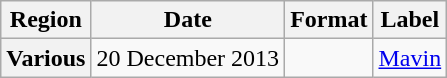<table class="wikitable plainrowheaders">
<tr>
<th scope="col">Region</th>
<th scope="col">Date</th>
<th scope="col">Format</th>
<th scope="col">Label</th>
</tr>
<tr>
<th scope="row">Various</th>
<td>20 December 2013</td>
<td></td>
<td><a href='#'>Mavin</a></td>
</tr>
</table>
